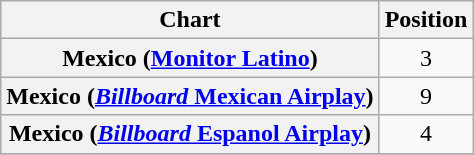<table class="wikitable plainrowheaders" style="text-align:center;">
<tr>
<th>Chart</th>
<th>Position</th>
</tr>
<tr>
<th scope="row">Mexico (<a href='#'>Monitor Latino</a>)</th>
<td>3</td>
</tr>
<tr>
<th scope="row">Mexico (<a href='#'><em>Billboard</em> Mexican Airplay</a>)</th>
<td align="center">9</td>
</tr>
<tr>
<th scope="row">Mexico (<a href='#'><em>Billboard</em> Espanol Airplay</a>)</th>
<td>4</td>
</tr>
<tr>
</tr>
</table>
